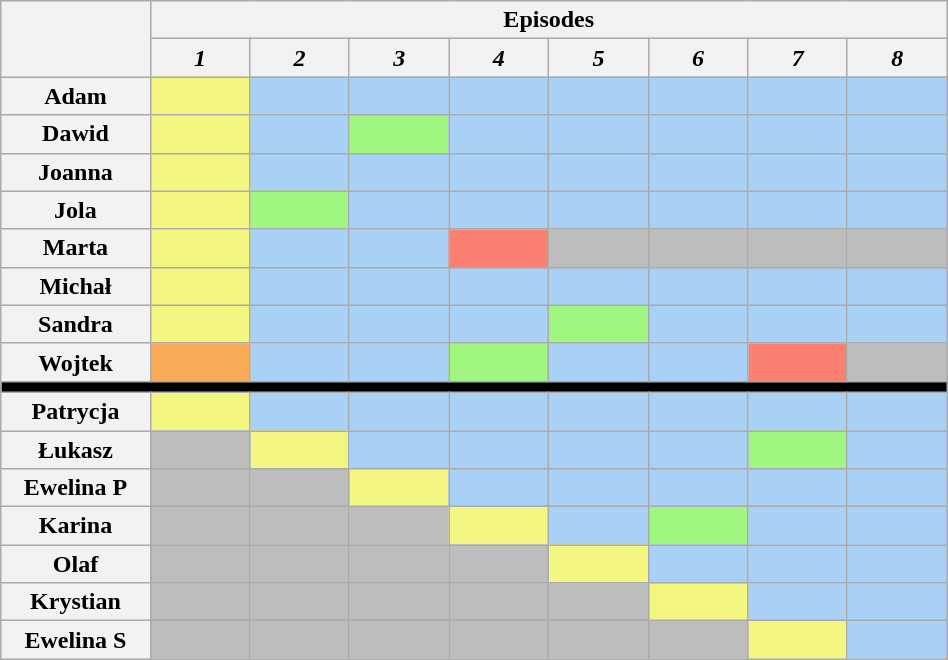<table class="wikitable" style="text-align:center; width:50%;">
<tr>
<th rowspan="2" style="width:15%;"></th>
<th colspan="8" style="text-align:center;">Episodes</th>
</tr>
<tr>
<th style="text-align:center; width:10%;"><em>1</em></th>
<th style="text-align:center; width:10%;"><em>2</em></th>
<th style="text-align:center; width:10%;"><em>3</em></th>
<th style="text-align:center; width:10%;"><em>4</em></th>
<th style="text-align:center; width:10%;"><em>5</em></th>
<th style="text-align:center; width:10%;"><em>6</em></th>
<th style="text-align:center; width:10%;"><em>7</em></th>
<th style="text-align:center; width:10%;"><em>8</em></th>
</tr>
<tr>
<th>Adam</th>
<td style="background:#F3F781;"></td>
<td style="background:#A9D0F5;"></td>
<td style="background:#A9D0F5;"></td>
<td style="background:#A9D0F5;"></td>
<td style="background:#A9D0F5;"></td>
<td style="background:#A9D0F5;"></td>
<td style="background:#A9D0F5;"></td>
<td style="background:#A9D0F5;"></td>
</tr>
<tr>
<th>Dawid</th>
<td style="background:#F3F781;"></td>
<td style="background:#A9D0F5;"></td>
<td style="background:#9FF781;"></td>
<td style="background:#A9D0F5;"></td>
<td style="background:#A9D0F5;"></td>
<td style="background:#A9D0F5;"></td>
<td style="background:#A9D0F5;"></td>
<td style="background:#A9D0F5;"></td>
</tr>
<tr>
<th>Joanna</th>
<td style="background:#F3F781;"></td>
<td style="background:#A9D0F5;"></td>
<td style="background:#A9D0F5;"></td>
<td style="background:#A9D0F5;"></td>
<td style="background:#A9D0F5;"></td>
<td style="background:#A9D0F5;"></td>
<td style="background:#A9D0F5;"></td>
<td style="background:#A9D0F5;"></td>
</tr>
<tr>
<th>Jola</th>
<td style="background:#F3F781;"></td>
<td style="background:#9FF781;"></td>
<td style="background:#A9D0F5;"></td>
<td style="background:#A9D0F5;"></td>
<td style="background:#A9D0F5;"></td>
<td style="background:#A9D0F5;"></td>
<td style="background:#A9D0F5;"></td>
<td style="background:#A9D0F5;"></td>
</tr>
<tr>
<th>Marta</th>
<td style="background:#F3F781;"></td>
<td style="background:#A9D0F5;"></td>
<td style="background:#A9D0F5;"></td>
<td style="background:#FA8072;"></td>
<th style="background:#BDBDBD;"></th>
<th style="background:#BDBDBD;"></th>
<th style="background:#BDBDBD;"></th>
<th style="background:#BDBDBD;"></th>
</tr>
<tr>
<th>Michał</th>
<td style="background:#F3F781;"></td>
<td style="background:#A9D0F5;"></td>
<td style="background:#A9D0F5;"></td>
<td style="background:#A9D0F5;"></td>
<td style="background:#A9D0F5;"></td>
<td style="background:#A9D0F5;"></td>
<td style="background:#A9D0F5;"></td>
<td style="background:#A9D0F5;"></td>
</tr>
<tr>
<th>Sandra</th>
<td style="background:#F3F781;"></td>
<td style="background:#A9D0F5;"></td>
<td style="background:#A9D0F5;"></td>
<td style="background:#A9D0F5;"></td>
<td style="background:#9FF781;"></td>
<td style="background:#A9D0F5;"></td>
<td style="background:#A9D0F5;"></td>
<td style="background:#A9D0F5;"></td>
</tr>
<tr>
<th>Wojtek</th>
<td style="background:#FAAC58;"></td>
<td style="background:#A9D0F5;"></td>
<td style="background:#A9D0F5;"></td>
<td style="background:#9FF781;"></td>
<td style="background:#A9D0F5;"></td>
<td style="background:#A9D0F5;"></td>
<td style="background:#FA8072;"></td>
<th style="background:#BDBDBD;"></th>
</tr>
<tr>
<th style="background:#000;" colspan="9"></th>
</tr>
<tr>
<th>Patrycja</th>
<td style="background:#F3F781;"></td>
<td style="background:#A9D0F5;"></td>
<td style="background:#A9D0F5;"></td>
<td style="background:#A9D0F5;"></td>
<td style="background:#A9D0F5;"></td>
<td style="background:#A9D0F5;"></td>
<td style="background:#A9D0F5;"></td>
<td style="background:#A9D0F5;"></td>
</tr>
<tr>
<th>Łukasz</th>
<td style="background:#BDBDBD;"></td>
<td style="background:#F3F781;"></td>
<td style="background:#A9D0F5;"></td>
<td style="background:#A9D0F5;"></td>
<td style="background:#A9D0F5;"></td>
<td style="background:#A9D0F5;"></td>
<td style="background:#9FF781;"></td>
<td style="background:#A9D0F5;"></td>
</tr>
<tr>
<th>Ewelina P</th>
<td style="background:#BDBDBD;"></td>
<td style="background:#BDBDBD;"></td>
<td style="background:#F3F781;"></td>
<td style="background:#A9D0F5;"></td>
<td style="background:#A9D0F5;"></td>
<td style="background:#A9D0F5;"></td>
<td style="background:#A9D0F5;"></td>
<td style="background:#A9D0F5;"></td>
</tr>
<tr>
<th>Karina</th>
<td style="background:#BDBDBD;"></td>
<td style="background:#BDBDBD;"></td>
<td style="background:#BDBDBD;"></td>
<td style="background:#F3F781;"></td>
<td style="background:#A9D0F5;"></td>
<td style="background:#9FF781;"></td>
<td style="background:#A9D0F5;"></td>
<td style="background:#A9D0F5;"></td>
</tr>
<tr>
<th>Olaf</th>
<td style="background:#BDBDBD;"></td>
<td style="background:#BDBDBD;"></td>
<td style="background:#BDBDBD;"></td>
<td style="background:#BDBDBD;"></td>
<td style="background:#F3F781;"></td>
<td style="background:#A9D0F5;"></td>
<td style="background:#A9D0F5;"></td>
<td style="background:#A9D0F5;"></td>
</tr>
<tr>
<th>Krystian</th>
<td style="background:#BDBDBD;"></td>
<td style="background:#BDBDBD;"></td>
<td style="background:#BDBDBD;"></td>
<td style="background:#BDBDBD;"></td>
<td style="background:#BDBDBD;"></td>
<td style="background:#F3F781;"></td>
<td style="background:#A9D0F5;"></td>
<td style="background:#A9D0F5;"></td>
</tr>
<tr>
<th>Ewelina S</th>
<td style="background:#BDBDBD;"></td>
<td style="background:#BDBDBD;"></td>
<td style="background:#BDBDBD;"></td>
<td style="background:#BDBDBD;"></td>
<td style="background:#BDBDBD;"></td>
<td style="background:#BDBDBD;"></td>
<td style="background:#F3F781;"></td>
<td style="background:#A9D0F5;"></td>
</tr>
</table>
